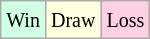<table class="wikitable">
<tr>
<td style="background-color: #d0ffe3;"><small>Win</small></td>
<td style="background-color: #ffffdd;"><small>Draw</small></td>
<td style="background-color: #ffd0e3;"><small>Loss</small></td>
</tr>
</table>
